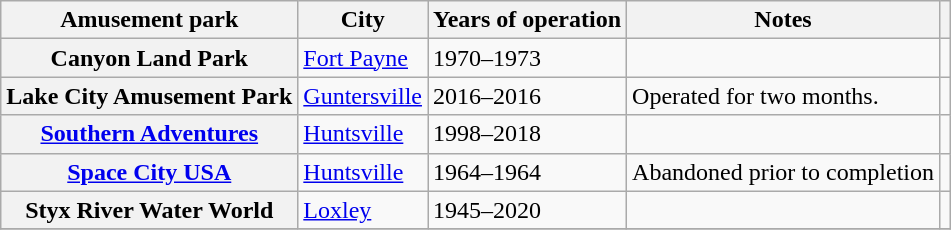<table class="wikitable plainrowheaders sortable">
<tr>
<th scope="col">Amusement park</th>
<th scope="col">City</th>
<th scope="col">Years of operation</th>
<th scope="col" class="unsortable">Notes</th>
<th scope="col" class="unsortable"></th>
</tr>
<tr>
<th scope="row">Canyon Land Park</th>
<td><a href='#'>Fort Payne</a></td>
<td>1970–1973</td>
<td></td>
<td style="text-align:center;"></td>
</tr>
<tr>
<th scope="row">Lake City Amusement Park</th>
<td><a href='#'>Guntersville</a></td>
<td>2016–2016</td>
<td>Operated for two months.</td>
<td style="text-align:center;"></td>
</tr>
<tr>
<th scope="row"><a href='#'>Southern Adventures</a></th>
<td><a href='#'>Huntsville</a></td>
<td>1998–2018</td>
<td></td>
<td style="text-align:center;"></td>
</tr>
<tr>
<th scope="row"><a href='#'>Space City USA</a></th>
<td><a href='#'>Huntsville</a></td>
<td>1964–1964</td>
<td>Abandoned prior to completion</td>
<td style="text-align:center;"></td>
</tr>
<tr>
<th scope="row">Styx River Water World</th>
<td><a href='#'>Loxley</a></td>
<td>1945–2020</td>
<td></td>
<td style="text-align:center;"></td>
</tr>
<tr>
</tr>
</table>
